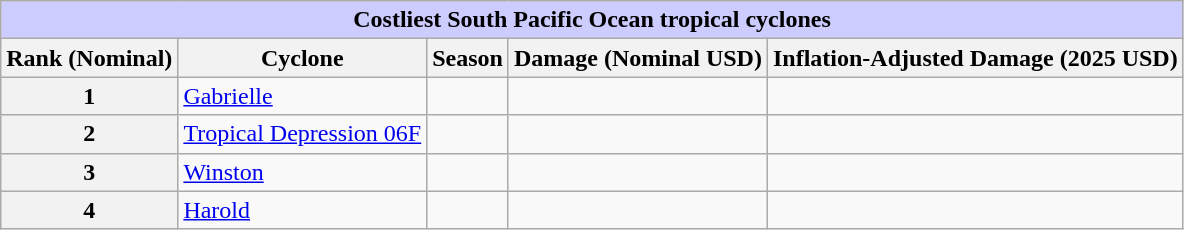<table class="wikitable sortable">
<tr>
<th colspan="5" style="background:#ccf;">Costliest South Pacific Ocean tropical cyclones</th>
</tr>
<tr>
<th>Rank (Nominal)</th>
<th>Cyclone</th>
<th>Season</th>
<th>Damage (Nominal USD)</th>
<th>Inflation-Adjusted Damage (2025 USD)</th>
</tr>
<tr>
<th>1</th>
<td><a href='#'>Gabrielle</a></td>
<td></td>
<td></td>
<td></td>
</tr>
<tr>
<th>2</th>
<td><a href='#'>Tropical Depression 06F</a></td>
<td></td>
<td></td>
<td></td>
</tr>
<tr>
<th>3</th>
<td><a href='#'>Winston</a></td>
<td></td>
<td></td>
<td></td>
</tr>
<tr>
<th>4</th>
<td><a href='#'>Harold</a></td>
<td></td>
<td></td>
<td></td>
</tr>
</table>
